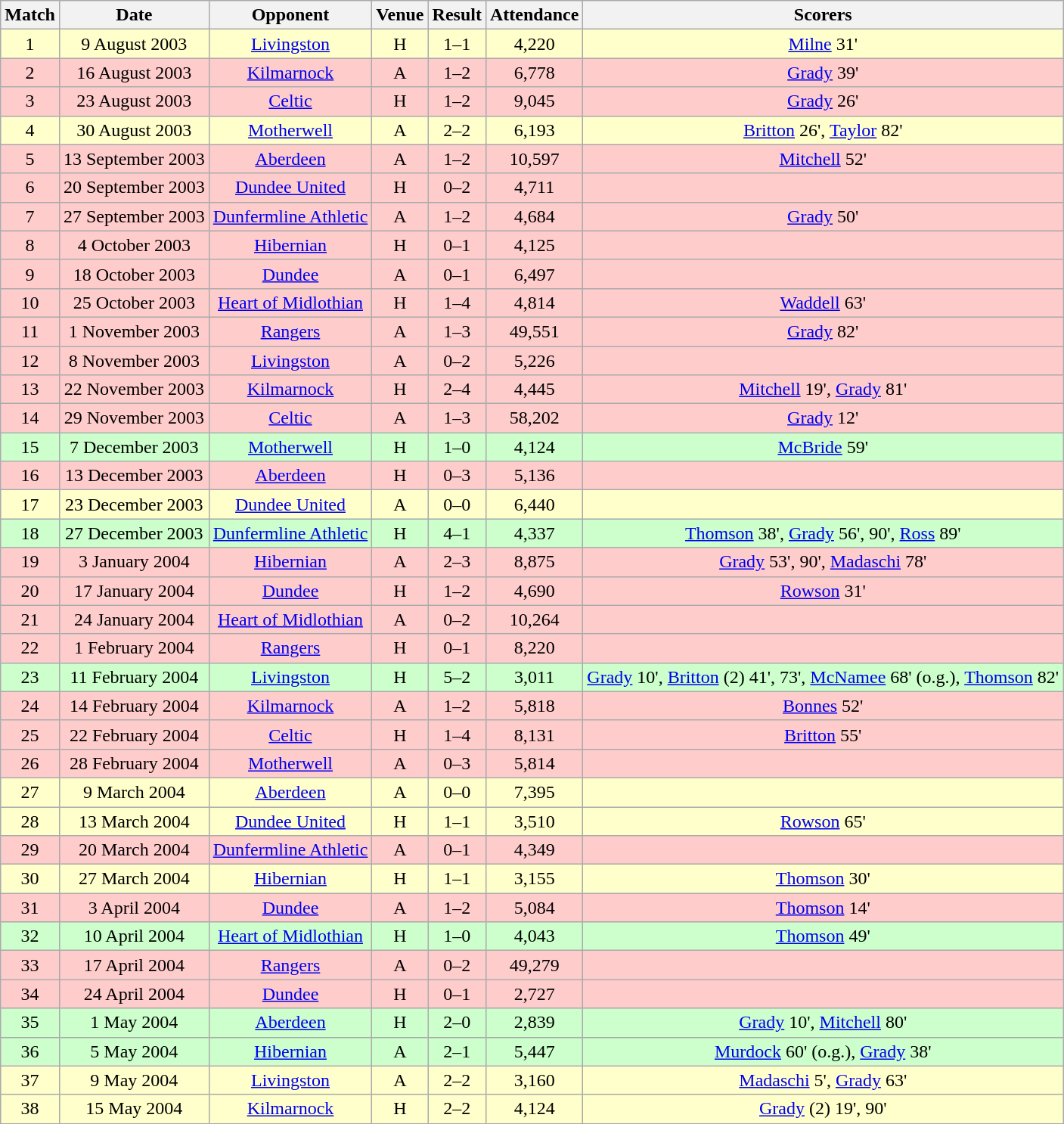<table class="wikitable" style="font-size:100%; text-align:center">
<tr>
<th>Match</th>
<th>Date</th>
<th>Opponent</th>
<th>Venue</th>
<th>Result</th>
<th>Attendance</th>
<th>Scorers</th>
</tr>
<tr style="background: #FFFFCC;">
<td>1</td>
<td>9 August 2003</td>
<td><a href='#'>Livingston</a></td>
<td>H</td>
<td>1–1</td>
<td>4,220</td>
<td><a href='#'>Milne</a> 31'</td>
</tr>
<tr style="background: #FFCCCC;">
<td>2</td>
<td>16 August 2003</td>
<td><a href='#'>Kilmarnock</a></td>
<td>A</td>
<td>1–2</td>
<td>6,778</td>
<td><a href='#'>Grady</a> 39'</td>
</tr>
<tr style="background: #FFCCCC;">
<td>3</td>
<td>23 August 2003</td>
<td><a href='#'>Celtic</a></td>
<td>H</td>
<td>1–2</td>
<td>9,045</td>
<td><a href='#'>Grady</a> 26'</td>
</tr>
<tr style="background: #FFFFCC;">
<td>4</td>
<td>30 August 2003</td>
<td><a href='#'>Motherwell</a></td>
<td>A</td>
<td>2–2</td>
<td>6,193</td>
<td><a href='#'>Britton</a> 26', <a href='#'>Taylor</a> 82'</td>
</tr>
<tr style="background: #FFCCCC;">
<td>5</td>
<td>13 September 2003</td>
<td><a href='#'>Aberdeen</a></td>
<td>A</td>
<td>1–2</td>
<td>10,597</td>
<td><a href='#'>Mitchell</a> 52'</td>
</tr>
<tr style="background: #FFCCCC;">
<td>6</td>
<td>20 September 2003</td>
<td><a href='#'>Dundee United</a></td>
<td>H</td>
<td>0–2</td>
<td>4,711</td>
<td></td>
</tr>
<tr style="background: #FFCCCC;">
<td>7</td>
<td>27 September 2003</td>
<td><a href='#'>Dunfermline Athletic</a></td>
<td>A</td>
<td>1–2</td>
<td>4,684</td>
<td><a href='#'>Grady</a> 50'</td>
</tr>
<tr style="background: #FFCCCC;">
<td>8</td>
<td>4 October 2003</td>
<td><a href='#'>Hibernian</a></td>
<td>H</td>
<td>0–1</td>
<td>4,125</td>
<td></td>
</tr>
<tr style="background: #FFCCCC;">
<td>9</td>
<td>18 October 2003</td>
<td><a href='#'>Dundee</a></td>
<td>A</td>
<td>0–1</td>
<td>6,497</td>
<td></td>
</tr>
<tr style="background: #FFCCCC;">
<td>10</td>
<td>25 October 2003</td>
<td><a href='#'>Heart of Midlothian</a></td>
<td>H</td>
<td>1–4</td>
<td>4,814</td>
<td><a href='#'>Waddell</a> 63'</td>
</tr>
<tr style="background: #FFCCCC;">
<td>11</td>
<td>1 November 2003</td>
<td><a href='#'>Rangers</a></td>
<td>A</td>
<td>1–3</td>
<td>49,551</td>
<td><a href='#'>Grady</a> 82'</td>
</tr>
<tr style="background: #FFCCCC;">
<td>12</td>
<td>8 November 2003</td>
<td><a href='#'>Livingston</a></td>
<td>A</td>
<td>0–2</td>
<td>5,226</td>
<td></td>
</tr>
<tr style="background: #FFCCCC;">
<td>13</td>
<td>22 November 2003</td>
<td><a href='#'>Kilmarnock</a></td>
<td>H</td>
<td>2–4</td>
<td>4,445</td>
<td><a href='#'>Mitchell</a> 19', <a href='#'>Grady</a> 81'</td>
</tr>
<tr style="background: #FFCCCC;">
<td>14</td>
<td>29 November 2003</td>
<td><a href='#'>Celtic</a></td>
<td>A</td>
<td>1–3</td>
<td>58,202</td>
<td><a href='#'>Grady</a> 12'</td>
</tr>
<tr style="background: #CCFFCC;">
<td>15</td>
<td>7 December 2003</td>
<td><a href='#'>Motherwell</a></td>
<td>H</td>
<td>1–0</td>
<td>4,124</td>
<td><a href='#'>McBride</a> 59'</td>
</tr>
<tr style="background: #FFCCCC;">
<td>16</td>
<td>13 December 2003</td>
<td><a href='#'>Aberdeen</a></td>
<td>H</td>
<td>0–3</td>
<td>5,136</td>
<td></td>
</tr>
<tr style="background: #FFFFCC;">
<td>17</td>
<td>23 December 2003</td>
<td><a href='#'>Dundee United</a></td>
<td>A</td>
<td>0–0</td>
<td>6,440</td>
<td></td>
</tr>
<tr style="background: #CCFFCC;">
<td>18</td>
<td>27 December 2003</td>
<td><a href='#'>Dunfermline Athletic</a></td>
<td>H</td>
<td>4–1</td>
<td>4,337</td>
<td><a href='#'>Thomson</a> 38', <a href='#'>Grady</a> 56', 90', <a href='#'>Ross</a> 89'</td>
</tr>
<tr style="background: #FFCCCC;">
<td>19</td>
<td>3 January 2004</td>
<td><a href='#'>Hibernian</a></td>
<td>A</td>
<td>2–3</td>
<td>8,875</td>
<td><a href='#'>Grady</a> 53', 90', <a href='#'>Madaschi</a> 78'</td>
</tr>
<tr style="background: #FFCCCC;">
<td>20</td>
<td>17 January 2004</td>
<td><a href='#'>Dundee</a></td>
<td>H</td>
<td>1–2</td>
<td>4,690</td>
<td><a href='#'>Rowson</a> 31'</td>
</tr>
<tr style="background: #FFCCCC;">
<td>21</td>
<td>24 January 2004</td>
<td><a href='#'>Heart of Midlothian</a></td>
<td>A</td>
<td>0–2</td>
<td>10,264</td>
<td></td>
</tr>
<tr style="background: #FFCCCC;">
<td>22</td>
<td>1 February 2004</td>
<td><a href='#'>Rangers</a></td>
<td>H</td>
<td>0–1</td>
<td>8,220</td>
<td></td>
</tr>
<tr style="background: #CCFFCC;">
<td>23</td>
<td>11 February 2004</td>
<td><a href='#'>Livingston</a></td>
<td>H</td>
<td>5–2</td>
<td>3,011</td>
<td><a href='#'>Grady</a> 10', <a href='#'>Britton</a> (2) 41', 73', <a href='#'>McNamee</a> 68' (o.g.), <a href='#'>Thomson</a> 82'</td>
</tr>
<tr style="background: #FFCCCC;">
<td>24</td>
<td>14 February 2004</td>
<td><a href='#'>Kilmarnock</a></td>
<td>A</td>
<td>1–2</td>
<td>5,818</td>
<td><a href='#'>Bonnes</a> 52'</td>
</tr>
<tr style="background: #FFCCCC;">
<td>25</td>
<td>22 February 2004</td>
<td><a href='#'>Celtic</a></td>
<td>H</td>
<td>1–4</td>
<td>8,131</td>
<td><a href='#'>Britton</a> 55'</td>
</tr>
<tr style="background: #FFCCCC;">
<td>26</td>
<td>28 February 2004</td>
<td><a href='#'>Motherwell</a></td>
<td>A</td>
<td>0–3</td>
<td>5,814</td>
<td></td>
</tr>
<tr style="background: #FFFFCC;">
<td>27</td>
<td>9 March 2004</td>
<td><a href='#'>Aberdeen</a></td>
<td>A</td>
<td>0–0</td>
<td>7,395</td>
<td></td>
</tr>
<tr style="background: #FFFFCC;">
<td>28</td>
<td>13 March 2004</td>
<td><a href='#'>Dundee United</a></td>
<td>H</td>
<td>1–1</td>
<td>3,510</td>
<td><a href='#'>Rowson</a> 65'</td>
</tr>
<tr style="background: #FFCCCC;">
<td>29</td>
<td>20 March 2004</td>
<td><a href='#'>Dunfermline Athletic</a></td>
<td>A</td>
<td>0–1</td>
<td>4,349</td>
<td></td>
</tr>
<tr style="background: #FFFFCC;">
<td>30</td>
<td>27 March 2004</td>
<td><a href='#'>Hibernian</a></td>
<td>H</td>
<td>1–1</td>
<td>3,155</td>
<td><a href='#'>Thomson</a> 30'</td>
</tr>
<tr style="background: #FFCCCC;">
<td>31</td>
<td>3 April 2004</td>
<td><a href='#'>Dundee</a></td>
<td>A</td>
<td>1–2</td>
<td>5,084</td>
<td><a href='#'>Thomson</a> 14'</td>
</tr>
<tr style="background: #CCFFCC;">
<td>32</td>
<td>10 April 2004</td>
<td><a href='#'>Heart of Midlothian</a></td>
<td>H</td>
<td>1–0</td>
<td>4,043</td>
<td><a href='#'>Thomson</a> 49'</td>
</tr>
<tr style="background: #FFCCCC;">
<td>33</td>
<td>17 April 2004</td>
<td><a href='#'>Rangers</a></td>
<td>A</td>
<td>0–2</td>
<td>49,279</td>
<td></td>
</tr>
<tr style="background: #FFCCCC;">
<td>34</td>
<td>24 April 2004</td>
<td><a href='#'>Dundee</a></td>
<td>H</td>
<td>0–1</td>
<td>2,727</td>
<td></td>
</tr>
<tr style="background: #CCFFCC;">
<td>35</td>
<td>1 May 2004</td>
<td><a href='#'>Aberdeen</a></td>
<td>H</td>
<td>2–0</td>
<td>2,839</td>
<td><a href='#'>Grady</a> 10', <a href='#'>Mitchell</a> 80'</td>
</tr>
<tr style="background: #CCFFCC;">
<td>36</td>
<td>5 May 2004</td>
<td><a href='#'>Hibernian</a></td>
<td>A</td>
<td>2–1</td>
<td>5,447</td>
<td><a href='#'>Murdock</a> 60' (o.g.), <a href='#'>Grady</a> 38'</td>
</tr>
<tr style="background: #FFFFCC;">
<td>37</td>
<td>9 May 2004</td>
<td><a href='#'>Livingston</a></td>
<td>A</td>
<td>2–2</td>
<td>3,160</td>
<td><a href='#'>Madaschi</a> 5', <a href='#'>Grady</a> 63'</td>
</tr>
<tr style="background: #FFFFCC;">
<td>38</td>
<td>15 May 2004</td>
<td><a href='#'>Kilmarnock</a></td>
<td>H</td>
<td>2–2</td>
<td>4,124</td>
<td><a href='#'>Grady</a> (2) 19', 90'</td>
</tr>
</table>
